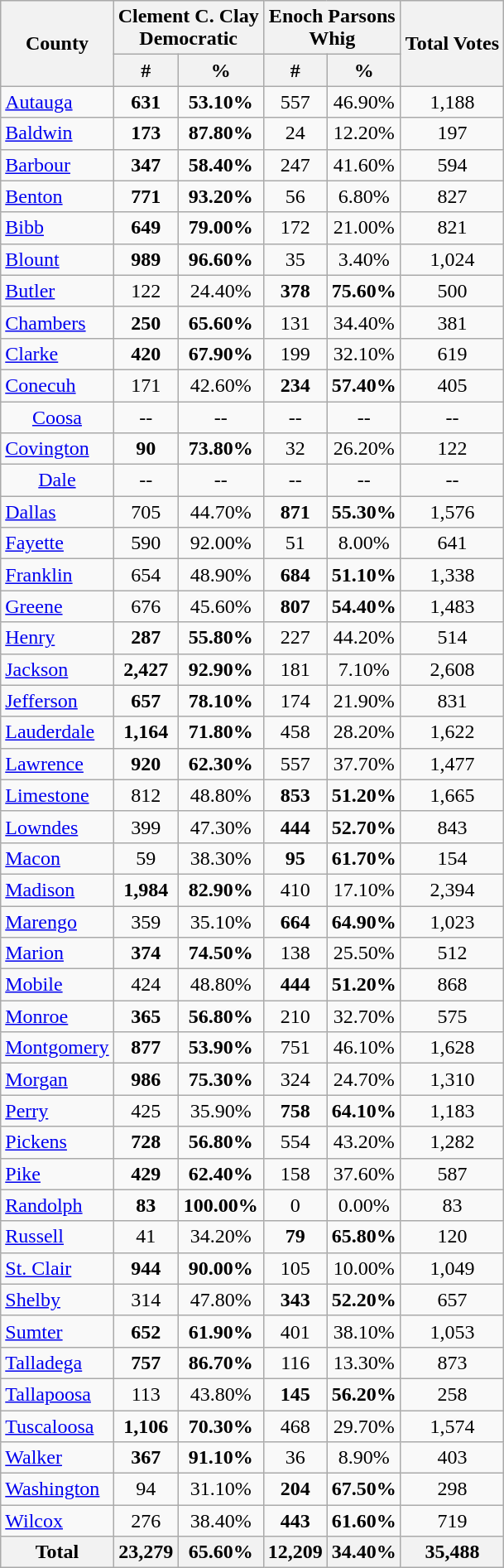<table class="wikitable sortable">
<tr>
<th rowspan="2" scope="col">County</th>
<th colspan="2" scope="col">Clement C. Clay<br>Democratic</th>
<th colspan="2" scope="col">Enoch Parsons<br>Whig</th>
<th rowspan="2" scope="col">Total Votes</th>
</tr>
<tr>
<th>#</th>
<th>%</th>
<th>#</th>
<th>%</th>
</tr>
<tr>
<td><a href='#'>Autauga</a></td>
<td align="center"><strong>631</strong></td>
<td align="center"><strong>53.10%</strong></td>
<td align="center">557</td>
<td align="center">46.90%</td>
<td align="center">1,188</td>
</tr>
<tr>
<td><a href='#'>Baldwin</a></td>
<td align="center"><strong>173</strong></td>
<td align="center"><strong>87.80%</strong></td>
<td align="center">24</td>
<td align="center">12.20%</td>
<td align="center">197</td>
</tr>
<tr>
<td><a href='#'>Barbour</a></td>
<td align="center"><strong>347</strong></td>
<td align="center"><strong>58.40%</strong></td>
<td align="center">247</td>
<td align="center">41.60%</td>
<td align="center">594</td>
</tr>
<tr>
<td><a href='#'>Benton</a></td>
<td align="center"><strong>771</strong></td>
<td align="center"><strong>93.20%</strong></td>
<td align="center">56</td>
<td align="center">6.80%</td>
<td align="center">827</td>
</tr>
<tr>
<td><a href='#'>Bibb</a></td>
<td align="center"><strong>649</strong></td>
<td align="center"><strong>79.00%</strong></td>
<td align="center">172</td>
<td align="center">21.00%</td>
<td align="center">821</td>
</tr>
<tr>
<td><a href='#'>Blount</a></td>
<td align="center"><strong>989</strong></td>
<td align="center"><strong>96.60%</strong></td>
<td align="center">35</td>
<td align="center">3.40%</td>
<td align="center">1,024</td>
</tr>
<tr>
<td><a href='#'>Butler</a></td>
<td align="center">122</td>
<td align="center">24.40%</td>
<td align="center"><strong>378</strong></td>
<td align="center"><strong>75.60%</strong></td>
<td align="center">500</td>
</tr>
<tr>
<td><a href='#'>Chambers</a></td>
<td align="center"><strong>250</strong></td>
<td align="center"><strong>65.60%</strong></td>
<td align="center">131</td>
<td align="center">34.40%</td>
<td align="center">381</td>
</tr>
<tr>
<td><a href='#'>Clarke</a></td>
<td align="center"><strong>420</strong></td>
<td align="center"><strong>67.90%</strong></td>
<td align="center">199</td>
<td align="center">32.10%</td>
<td align="center">619</td>
</tr>
<tr>
<td><a href='#'>Conecuh</a></td>
<td align="center">171</td>
<td align="center">42.60%</td>
<td align="center"><strong>234</strong></td>
<td align="center"><strong>57.40%</strong></td>
<td align="center">405</td>
</tr>
<tr>
<td align="center"><a href='#'>Coosa</a></td>
<td align="center">--</td>
<td align="center">--</td>
<td align="center">--</td>
<td align="center">--</td>
<td align="center">--</td>
</tr>
<tr>
<td><a href='#'>Covington</a></td>
<td align="center"><strong>90</strong></td>
<td align="center"><strong>73.80%</strong></td>
<td align="center">32</td>
<td align="center">26.20%</td>
<td align="center">122</td>
</tr>
<tr>
<td align="center"><a href='#'>Dale</a></td>
<td align="center">--</td>
<td align="center">--</td>
<td align="center">--</td>
<td align="center">--</td>
<td align="center">--</td>
</tr>
<tr>
<td><a href='#'>Dallas</a></td>
<td align="center">705</td>
<td align="center">44.70%</td>
<td align="center"><strong>871</strong></td>
<td align="center"><strong>55.30%</strong></td>
<td align="center">1,576</td>
</tr>
<tr>
<td><a href='#'>Fayette</a></td>
<td align="center">590</td>
<td align="center">92.00%</td>
<td align="center">51</td>
<td align="center">8.00%</td>
<td align="center">641</td>
</tr>
<tr>
<td><a href='#'>Franklin</a></td>
<td align="center">654</td>
<td align="center">48.90%</td>
<td align="center"><strong>684</strong></td>
<td align="center"><strong>51.10%</strong></td>
<td align="center">1,338</td>
</tr>
<tr>
<td><a href='#'>Greene</a></td>
<td align="center">676</td>
<td align="center">45.60%</td>
<td align="center"><strong>807</strong></td>
<td align="center"><strong>54.40%</strong></td>
<td align="center">1,483</td>
</tr>
<tr>
<td><a href='#'>Henry</a></td>
<td align="center"><strong>287</strong></td>
<td align="center"><strong>55.80%</strong></td>
<td align="center">227</td>
<td align="center">44.20%</td>
<td align="center">514</td>
</tr>
<tr>
<td><a href='#'>Jackson</a></td>
<td align="center"><strong>2,427</strong></td>
<td align="center"><strong>92.90%</strong></td>
<td align="center">181</td>
<td align="center">7.10%</td>
<td align="center">2,608</td>
</tr>
<tr>
<td><a href='#'>Jefferson</a></td>
<td align="center"><strong>657</strong></td>
<td align="center"><strong>78.10%</strong></td>
<td align="center">174</td>
<td align="center">21.90%</td>
<td align="center">831</td>
</tr>
<tr>
<td><a href='#'>Lauderdale</a></td>
<td align="center"><strong>1,164</strong></td>
<td align="center"><strong>71.80%</strong></td>
<td align="center">458</td>
<td align="center">28.20%</td>
<td align="center">1,622</td>
</tr>
<tr>
<td><a href='#'>Lawrence</a></td>
<td align="center"><strong>920</strong></td>
<td align="center"><strong>62.30%</strong></td>
<td align="center">557</td>
<td align="center">37.70%</td>
<td align="center">1,477</td>
</tr>
<tr>
<td><a href='#'>Limestone</a></td>
<td align="center">812</td>
<td align="center">48.80%</td>
<td align="center"><strong>853</strong></td>
<td align="center"><strong>51.20%</strong></td>
<td align="center">1,665</td>
</tr>
<tr>
<td><a href='#'>Lowndes</a></td>
<td align="center">399</td>
<td align="center">47.30%</td>
<td align="center"><strong>444</strong></td>
<td align="center"><strong>52.70%</strong></td>
<td align="center">843</td>
</tr>
<tr>
<td><a href='#'>Macon</a></td>
<td align="center">59</td>
<td align="center">38.30%</td>
<td align="center"><strong>95</strong></td>
<td align="center"><strong>61.70%</strong></td>
<td align="center">154</td>
</tr>
<tr>
<td><a href='#'>Madison</a></td>
<td align="center"><strong>1,984</strong></td>
<td align="center"><strong>82.90%</strong></td>
<td align="center">410</td>
<td align="center">17.10%</td>
<td align="center">2,394</td>
</tr>
<tr>
<td><a href='#'>Marengo</a></td>
<td align="center">359</td>
<td align="center">35.10%</td>
<td align="center"><strong>664</strong></td>
<td align="center"><strong>64.90%</strong></td>
<td align="center">1,023</td>
</tr>
<tr>
<td><a href='#'>Marion</a></td>
<td align="center"><strong>374</strong></td>
<td align="center"><strong>74.50%</strong></td>
<td align="center">138</td>
<td align="center">25.50%</td>
<td align="center">512</td>
</tr>
<tr>
<td><a href='#'>Mobile</a></td>
<td align="center">424</td>
<td align="center">48.80%</td>
<td align="center"><strong>444</strong></td>
<td align="center"><strong>51.20%</strong></td>
<td align="center">868</td>
</tr>
<tr>
<td><a href='#'>Monroe</a></td>
<td align="center"><strong>365</strong></td>
<td align="center"><strong>56.80%</strong></td>
<td align="center">210</td>
<td align="center">32.70%</td>
<td align="center">575</td>
</tr>
<tr>
<td><a href='#'>Montgomery</a></td>
<td align="center"><strong>877</strong></td>
<td align="center"><strong>53.90%</strong></td>
<td align="center">751</td>
<td align="center">46.10%</td>
<td align="center">1,628</td>
</tr>
<tr>
<td><a href='#'>Morgan</a></td>
<td align="center"><strong>986</strong></td>
<td align="center"><strong>75.30%</strong></td>
<td align="center">324</td>
<td align="center">24.70%</td>
<td align="center">1,310</td>
</tr>
<tr>
<td><a href='#'>Perry</a></td>
<td align="center">425</td>
<td align="center">35.90%</td>
<td align="center"><strong>758</strong></td>
<td align="center"><strong>64.10%</strong></td>
<td align="center">1,183</td>
</tr>
<tr>
<td><a href='#'>Pickens</a></td>
<td align="center"><strong>728</strong></td>
<td align="center"><strong>56.80%</strong></td>
<td align="center">554</td>
<td align="center">43.20%</td>
<td align="center">1,282</td>
</tr>
<tr>
<td><a href='#'>Pike</a></td>
<td align="center"><strong>429</strong></td>
<td align="center"><strong>62.40%</strong></td>
<td align="center">158</td>
<td align="center">37.60%</td>
<td align="center">587</td>
</tr>
<tr>
<td><a href='#'>Randolph</a></td>
<td align="center"><strong>83</strong></td>
<td align="center"><strong>100.00%</strong></td>
<td align="center">0</td>
<td align="center">0.00%</td>
<td align="center">83</td>
</tr>
<tr>
<td><a href='#'>Russell</a></td>
<td align="center">41</td>
<td align="center">34.20%</td>
<td align="center"><strong>79</strong></td>
<td align="center"><strong>65.80%</strong></td>
<td align="center">120</td>
</tr>
<tr>
<td><a href='#'>St. Clair</a></td>
<td align="center"><strong>944</strong></td>
<td align="center"><strong>90.00%</strong></td>
<td align="center">105</td>
<td align="center">10.00%</td>
<td align="center">1,049</td>
</tr>
<tr>
<td><a href='#'>Shelby</a></td>
<td align="center">314</td>
<td align="center">47.80%</td>
<td align="center"><strong>343</strong></td>
<td align="center"><strong>52.20%</strong></td>
<td align="center">657</td>
</tr>
<tr>
<td><a href='#'>Sumter</a></td>
<td align="center"><strong>652</strong></td>
<td align="center"><strong>61.90%</strong></td>
<td align="center">401</td>
<td align="center">38.10%</td>
<td align="center">1,053</td>
</tr>
<tr>
<td><a href='#'>Talladega</a></td>
<td align="center"><strong>757</strong></td>
<td align="center"><strong>86.70%</strong></td>
<td align="center">116</td>
<td align="center">13.30%</td>
<td align="center">873</td>
</tr>
<tr>
<td><a href='#'>Tallapoosa</a></td>
<td align="center">113</td>
<td align="center">43.80%</td>
<td align="center"><strong>145</strong></td>
<td align="center"><strong>56.20%</strong></td>
<td align="center">258</td>
</tr>
<tr>
<td><a href='#'>Tuscaloosa</a></td>
<td align="center"><strong>1,106</strong></td>
<td align="center"><strong>70.30%</strong></td>
<td align="center">468</td>
<td align="center">29.70%</td>
<td align="center">1,574</td>
</tr>
<tr>
<td><a href='#'>Walker</a></td>
<td align="center"><strong>367</strong></td>
<td align="center"><strong>91.10%</strong></td>
<td align="center">36</td>
<td align="center">8.90%</td>
<td align="center">403</td>
</tr>
<tr>
<td><a href='#'>Washington</a></td>
<td align="center">94</td>
<td align="center">31.10%</td>
<td align="center"><strong>204</strong></td>
<td align="center"><strong>67.50%</strong></td>
<td align="center">298</td>
</tr>
<tr>
<td><a href='#'>Wilcox</a></td>
<td align="center">276</td>
<td align="center">38.40%</td>
<td align="center"><strong>443</strong></td>
<td align="center"><strong>61.60%</strong></td>
<td align="center">719</td>
</tr>
<tr>
<th>Total</th>
<th>23,279</th>
<th>65.60%</th>
<th>12,209</th>
<th>34.40%</th>
<th>35,488</th>
</tr>
</table>
